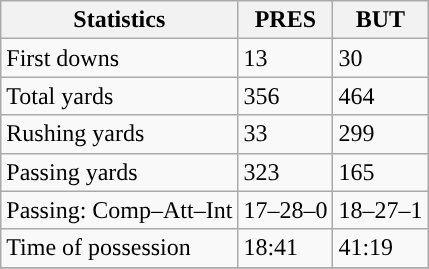<table class="wikitable" style="float: left;">
<tr>
<th>Statistics</th>
<th>PRES</th>
<th>BUT</th>
</tr>
<tr>
<td>First downs</td>
<td>13</td>
<td>30</td>
</tr>
<tr>
<td>Total yards</td>
<td>356</td>
<td>464</td>
</tr>
<tr>
<td>Rushing yards</td>
<td>33</td>
<td>299</td>
</tr>
<tr>
<td>Passing yards</td>
<td>323</td>
<td>165</td>
</tr>
<tr>
<td>Passing: Comp–Att–Int</td>
<td>17–28–0</td>
<td>18–27–1</td>
</tr>
<tr>
<td>Time of possession</td>
<td>18:41</td>
<td>41:19</td>
</tr>
<tr>
</tr>
</table>
